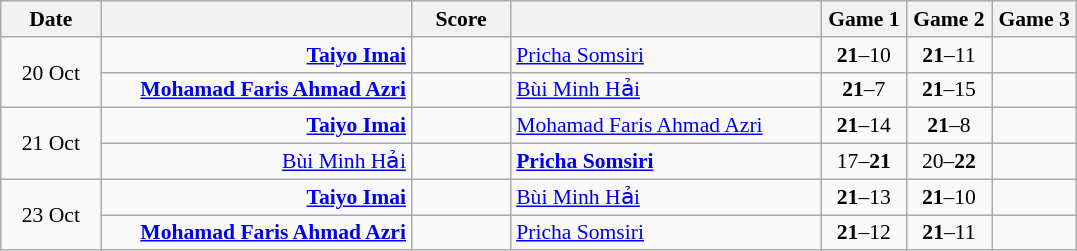<table class="wikitable" style="text-align:center; font-size:90% ">
<tr>
<th width="60">Date</th>
<th align="right" width="200"></th>
<th width="60">Score</th>
<th align="left" width="200"></th>
<th width="50">Game 1</th>
<th width="50">Game 2</th>
<th width="50">Game 3</th>
</tr>
<tr>
<td rowspan="2">20 Oct</td>
<td align="right"><strong><a href='#'>Taiyo Imai</a> </strong></td>
<td align="center"></td>
<td align="left"> <a href='#'>Pricha Somsiri</a></td>
<td><strong>21</strong>–10</td>
<td><strong>21</strong>–11</td>
<td></td>
</tr>
<tr>
<td align="right"><strong><a href='#'>Mohamad Faris Ahmad Azri</a> </strong></td>
<td align="center"></td>
<td align="left"> <a href='#'>Bùi Minh Hải</a></td>
<td><strong>21</strong>–7</td>
<td><strong>21</strong>–15</td>
<td></td>
</tr>
<tr>
<td rowspan="2">21 Oct</td>
<td align="right"><strong><a href='#'>Taiyo Imai</a> </strong></td>
<td align="center"></td>
<td align="left"> <a href='#'>Mohamad Faris Ahmad Azri</a></td>
<td><strong>21</strong>–14</td>
<td><strong>21</strong>–8</td>
<td></td>
</tr>
<tr>
<td align="right"><a href='#'>Bùi Minh Hải</a> </td>
<td align="center"></td>
<td align="left"><strong> <a href='#'>Pricha Somsiri</a></strong></td>
<td>17–<strong>21</strong></td>
<td>20–<strong>22</strong></td>
<td></td>
</tr>
<tr>
<td rowspan="2">23 Oct</td>
<td align="right"><strong><a href='#'>Taiyo Imai</a> </strong></td>
<td align="center"></td>
<td align="left"> <a href='#'>Bùi Minh Hải</a></td>
<td><strong>21</strong>–13</td>
<td><strong>21</strong>–10</td>
<td></td>
</tr>
<tr>
<td align="right"><strong><a href='#'>Mohamad Faris Ahmad Azri</a> </strong></td>
<td align="center"></td>
<td align="left"> <a href='#'>Pricha Somsiri</a></td>
<td><strong>21</strong>–12</td>
<td><strong>21</strong>–11</td>
<td></td>
</tr>
</table>
